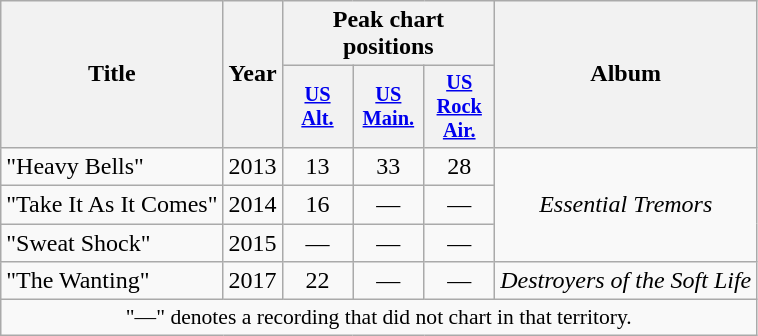<table class="wikitable plainrowheaders" style="text-align:center;">
<tr>
<th scope="col" rowspan="2">Title</th>
<th scope="col" rowspan="2">Year</th>
<th scope="col" colspan="3">Peak chart positions</th>
<th scope="col" rowspan="2">Album</th>
</tr>
<tr>
<th scope="col" style="width:3em;font-size:85%;"><a href='#'>US Alt.</a><br></th>
<th scope="col" style="width:3em;font-size:85%;"><a href='#'>US Main.</a></th>
<th scope="col" style="width:3em;font-size:85%;"><a href='#'>US Rock Air.</a></th>
</tr>
<tr>
<td align="left">"Heavy Bells"</td>
<td>2013</td>
<td style="text-align:center;">13</td>
<td style="text-align:center;">33</td>
<td style="text-align:center;">28</td>
<td rowspan="3"><em>Essential Tremors</em></td>
</tr>
<tr>
<td align="left">"Take It As It Comes"</td>
<td>2014</td>
<td style="text-align:center;">16</td>
<td style="text-align:center;">—</td>
<td style="text-align:center;">—</td>
</tr>
<tr>
<td align="left">"Sweat Shock"</td>
<td>2015</td>
<td style="text-align:center;">—</td>
<td style="text-align:center;">—</td>
<td style="text-align:center;">—</td>
</tr>
<tr>
<td align="left">"The Wanting"</td>
<td>2017</td>
<td style="text-align:center;">22</td>
<td style="text-align:center;">—</td>
<td style="text-align:center;">—</td>
<td><em>Destroyers of the Soft Life</em></td>
</tr>
<tr>
<td colspan="6" style="font-size:90%">"—" denotes a recording that did not chart in that territory.</td>
</tr>
</table>
